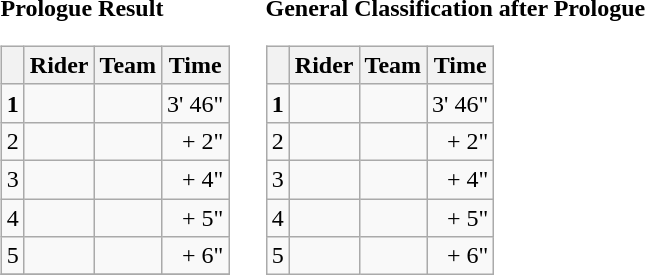<table>
<tr>
<td><strong>Prologue Result</strong><br><table class="wikitable">
<tr>
<th></th>
<th>Rider</th>
<th>Team</th>
<th>Time</th>
</tr>
<tr>
<td><strong>1</strong></td>
<td><strong></strong></td>
<td><strong></strong></td>
<td align=right>3' 46"</td>
</tr>
<tr>
<td>2</td>
<td></td>
<td></td>
<td align=right>+ 2"</td>
</tr>
<tr>
<td>3</td>
<td></td>
<td></td>
<td align=right>+ 4"</td>
</tr>
<tr>
<td>4</td>
<td></td>
<td></td>
<td align="right">+ 5"</td>
</tr>
<tr>
<td>5</td>
<td></td>
<td></td>
<td align="right">+ 6"</td>
</tr>
<tr>
</tr>
</table>
</td>
<td></td>
<td><strong>General Classification after Prologue</strong><br><table class="wikitable">
<tr>
<th></th>
<th>Rider</th>
<th>Team</th>
<th>Time</th>
</tr>
<tr>
<td><strong>1</strong></td>
<td><strong></strong> </td>
<td><strong></strong></td>
<td align=right>3' 46"</td>
</tr>
<tr>
<td>2</td>
<td> </td>
<td></td>
<td align=right>+ 2"</td>
</tr>
<tr>
<td>3</td>
<td></td>
<td></td>
<td align=right>+ 4"</td>
</tr>
<tr>
<td>4</td>
<td></td>
<td></td>
<td align="right">+ 5"</td>
</tr>
<tr>
<td>5</td>
<td></td>
<td></td>
<td align="right">+ 6"</td>
</tr>
</table>
</td>
</tr>
</table>
